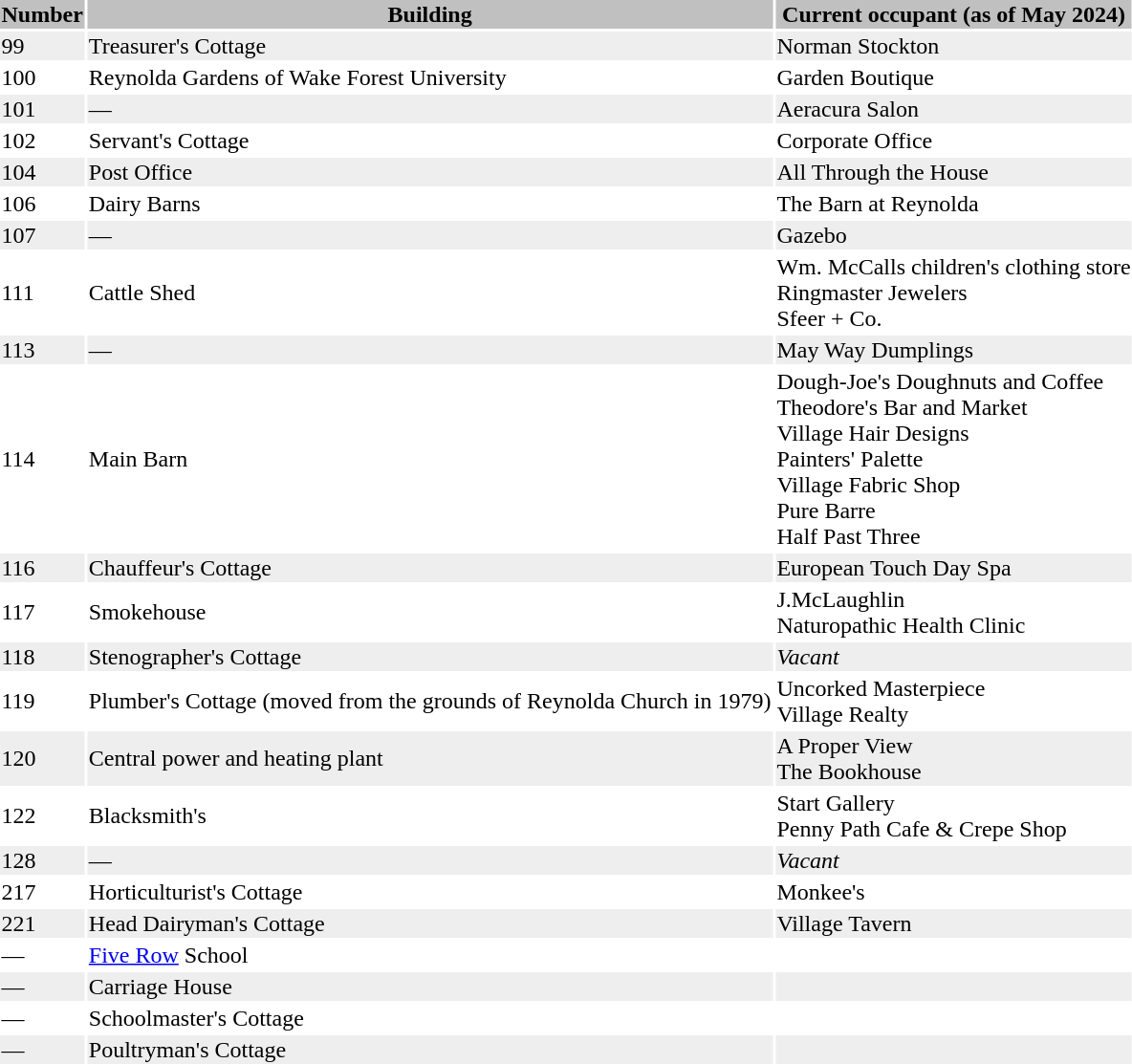<table class="toccolours">
<tr>
<th bgcolor=silver>Number</th>
<th bgcolor=silver>Building</th>
<th bgcolor=silver>Current occupant (as of May 2024)</th>
</tr>
<tr bgcolor=#eeeeee>
<td>99</td>
<td>Treasurer's Cottage</td>
<td>Norman Stockton</td>
</tr>
<tr>
<td>100</td>
<td>Reynolda Gardens of Wake Forest University</td>
<td>Garden Boutique</td>
</tr>
<tr bgcolor=#eeeeee>
<td>101</td>
<td>—</td>
<td>Aeracura Salon</td>
</tr>
<tr>
<td>102</td>
<td>Servant's Cottage</td>
<td>Corporate Office</td>
</tr>
<tr bgcolor=#eeeeee>
<td>104</td>
<td>Post Office</td>
<td>All Through the House</td>
</tr>
<tr>
<td>106</td>
<td>Dairy Barns</td>
<td>The Barn at Reynolda</td>
</tr>
<tr bgcolor=#eeeeee>
<td>107</td>
<td>—</td>
<td>Gazebo</td>
</tr>
<tr>
<td>111</td>
<td>Cattle Shed</td>
<td>Wm. McCalls children's clothing store<br>Ringmaster Jewelers<br>Sfeer + Co.</td>
</tr>
<tr bgcolor=#eeeeee>
<td>113</td>
<td>—</td>
<td>May Way Dumplings</td>
</tr>
<tr>
<td>114</td>
<td>Main Barn</td>
<td>Dough-Joe's Doughnuts and Coffee<br>Theodore's Bar and Market<br>Village Hair Designs<br>Painters' Palette<br>Village Fabric Shop<br>Pure Barre<br>Half Past Three</td>
</tr>
<tr bgcolor=#eeeeee>
<td>116</td>
<td>Chauffeur's Cottage</td>
<td>European Touch Day Spa</td>
</tr>
<tr>
<td>117</td>
<td>Smokehouse</td>
<td>J.McLaughlin<br>Naturopathic Health Clinic</td>
</tr>
<tr bgcolor=#eeeeee>
<td>118</td>
<td>Stenographer's Cottage</td>
<td><em>Vacant</em></td>
</tr>
<tr>
<td>119</td>
<td>Plumber's Cottage (moved from the grounds of Reynolda Church in 1979)</td>
<td>Uncorked Masterpiece<br>Village Realty</td>
</tr>
<tr bgcolor=#eeeeee>
<td>120</td>
<td>Central power and heating plant</td>
<td>A Proper View<br>The Bookhouse</td>
</tr>
<tr>
<td>122</td>
<td>Blacksmith's</td>
<td>Start Gallery<br>Penny Path Cafe & Crepe Shop</td>
</tr>
<tr bgcolor=#eeeeee>
<td>128</td>
<td>—</td>
<td><em>Vacant</em></td>
</tr>
<tr>
<td>217</td>
<td>Horticulturist's Cottage</td>
<td>Monkee's</td>
</tr>
<tr bgcolor=#eeeeee>
<td>221</td>
<td>Head Dairyman's Cottage</td>
<td>Village Tavern</td>
</tr>
<tr>
<td>—</td>
<td><a href='#'>Five Row</a> School</td>
<td></td>
</tr>
<tr bgcolor=#eeeeee>
<td>—</td>
<td>Carriage House</td>
<td></td>
</tr>
<tr>
<td>—</td>
<td>Schoolmaster's Cottage</td>
<td></td>
</tr>
<tr bgcolor=#eeeeee>
<td>—</td>
<td>Poultryman's Cottage</td>
<td></td>
</tr>
<tr>
</tr>
</table>
